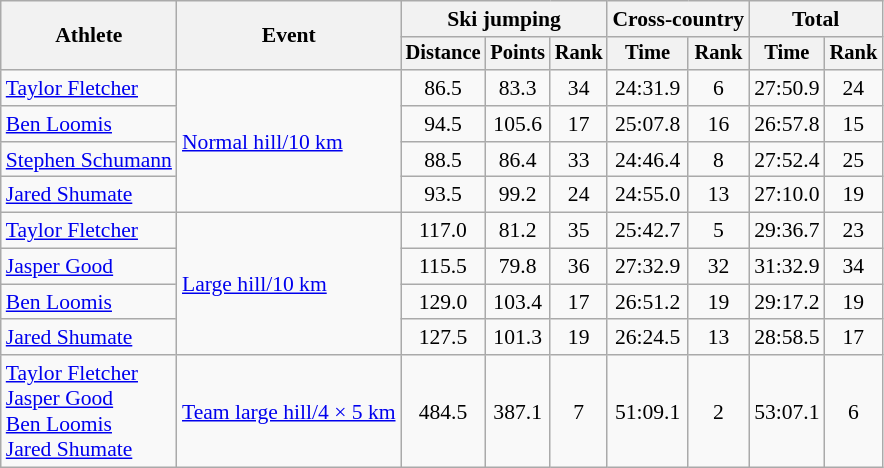<table class=wikitable style=font-size:90%;text-align:center>
<tr>
<th rowspan=2>Athlete</th>
<th rowspan=2>Event</th>
<th colspan=3>Ski jumping</th>
<th colspan=2>Cross-country</th>
<th colspan=2>Total</th>
</tr>
<tr style=font-size:95%>
<th>Distance</th>
<th>Points</th>
<th>Rank</th>
<th>Time</th>
<th>Rank</th>
<th>Time</th>
<th>Rank</th>
</tr>
<tr>
<td align=left><a href='#'>Taylor Fletcher</a></td>
<td align=left rowspan=4><a href='#'>Normal hill/10 km</a></td>
<td>86.5</td>
<td>83.3</td>
<td>34</td>
<td>24:31.9</td>
<td>6</td>
<td>27:50.9</td>
<td>24</td>
</tr>
<tr>
<td align=left><a href='#'>Ben Loomis</a></td>
<td>94.5</td>
<td>105.6</td>
<td>17</td>
<td>25:07.8</td>
<td>16</td>
<td>26:57.8</td>
<td>15</td>
</tr>
<tr>
<td align=left><a href='#'>Stephen Schumann</a></td>
<td>88.5</td>
<td>86.4</td>
<td>33</td>
<td>24:46.4</td>
<td>8</td>
<td>27:52.4</td>
<td>25</td>
</tr>
<tr>
<td align=left><a href='#'>Jared Shumate</a></td>
<td>93.5</td>
<td>99.2</td>
<td>24</td>
<td>24:55.0</td>
<td>13</td>
<td>27:10.0</td>
<td>19</td>
</tr>
<tr>
<td align=left><a href='#'>Taylor Fletcher</a></td>
<td align=left rowspan=4><a href='#'>Large hill/10 km</a></td>
<td>117.0</td>
<td>81.2</td>
<td>35</td>
<td>25:42.7</td>
<td>5</td>
<td>29:36.7</td>
<td>23</td>
</tr>
<tr>
<td align=left><a href='#'>Jasper Good</a></td>
<td>115.5</td>
<td>79.8</td>
<td>36</td>
<td>27:32.9</td>
<td>32</td>
<td>31:32.9</td>
<td>34</td>
</tr>
<tr>
<td align=left><a href='#'>Ben Loomis</a></td>
<td>129.0</td>
<td>103.4</td>
<td>17</td>
<td>26:51.2</td>
<td>19</td>
<td>29:17.2</td>
<td>19</td>
</tr>
<tr>
<td align=left><a href='#'>Jared Shumate</a></td>
<td>127.5</td>
<td>101.3</td>
<td>19</td>
<td>26:24.5</td>
<td>13</td>
<td>28:58.5</td>
<td>17</td>
</tr>
<tr>
<td align=left><a href='#'>Taylor Fletcher</a><br><a href='#'>Jasper Good</a><br><a href='#'>Ben Loomis</a><br><a href='#'>Jared Shumate</a></td>
<td align=left><a href='#'>Team large hill/4 × 5 km</a></td>
<td>484.5</td>
<td>387.1</td>
<td>7</td>
<td>51:09.1</td>
<td>2</td>
<td>53:07.1</td>
<td>6</td>
</tr>
</table>
